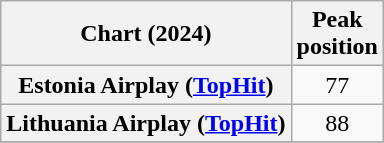<table class="wikitable sortable plainrowheaders" style="text-align:center">
<tr>
<th scope="col">Chart (2024)</th>
<th scope="col">Peak<br>position</th>
</tr>
<tr>
<th scope="row">Estonia Airplay (<a href='#'>TopHit</a>)</th>
<td>77</td>
</tr>
<tr>
<th scope="row">Lithuania Airplay (<a href='#'>TopHit</a>)</th>
<td>88</td>
</tr>
<tr>
</tr>
</table>
